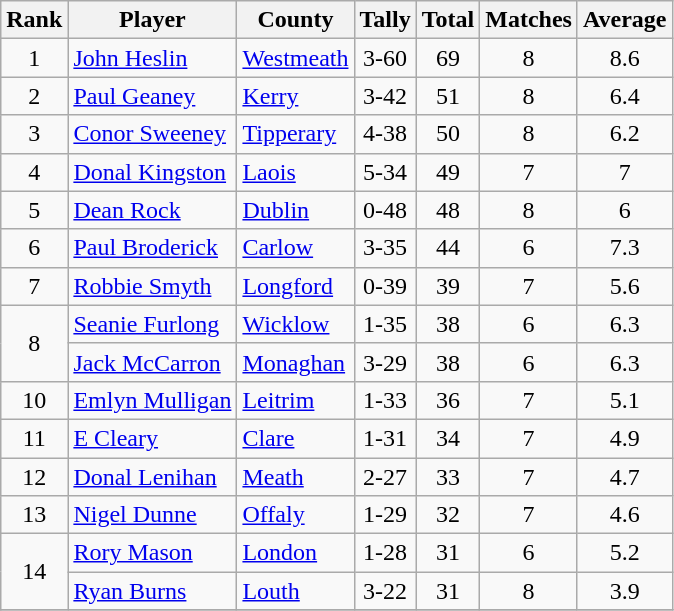<table class="wikitable sortable">
<tr>
<th>Rank</th>
<th>Player</th>
<th>County</th>
<th class="unsortable">Tally</th>
<th>Total</th>
<th>Matches</th>
<th>Average</th>
</tr>
<tr>
<td rowspan=1 align=center>1</td>
<td><a href='#'>John Heslin</a></td>
<td> <a href='#'>Westmeath</a></td>
<td align=center>3-60</td>
<td align=center>69</td>
<td align=center>8</td>
<td align=center>8.6</td>
</tr>
<tr>
<td rowspan=1 align=center>2</td>
<td><a href='#'>Paul Geaney</a></td>
<td> <a href='#'>Kerry</a></td>
<td align=center>3-42</td>
<td align=center>51</td>
<td align=center>8</td>
<td align=center>6.4</td>
</tr>
<tr>
<td rowspan=1 align=center>3</td>
<td><a href='#'>Conor Sweeney</a></td>
<td> <a href='#'>Tipperary</a></td>
<td align=center>4-38</td>
<td align=center>50</td>
<td align=center>8</td>
<td align=center>6.2</td>
</tr>
<tr>
<td rowspan=1 align=center>4</td>
<td><a href='#'>Donal Kingston</a></td>
<td> <a href='#'>Laois</a></td>
<td align=center>5-34</td>
<td align=center>49</td>
<td align=center>7</td>
<td align=center>7</td>
</tr>
<tr>
<td rowspan=1 align=center>5</td>
<td><a href='#'>Dean Rock</a></td>
<td> <a href='#'>Dublin</a></td>
<td align=center>0-48</td>
<td align=center>48</td>
<td align=center>8</td>
<td align=center>6</td>
</tr>
<tr>
<td rowspan=1 align=center>6</td>
<td><a href='#'>Paul Broderick</a></td>
<td> <a href='#'>Carlow</a></td>
<td align=center>3-35</td>
<td align=center>44</td>
<td align=center>6</td>
<td align=center>7.3</td>
</tr>
<tr>
<td rowspan=1 align=center>7</td>
<td><a href='#'>Robbie Smyth</a></td>
<td> <a href='#'>Longford</a></td>
<td align=center>0-39</td>
<td align=center>39</td>
<td align=center>7</td>
<td align=center>5.6</td>
</tr>
<tr>
<td rowspan=2 align=center>8</td>
<td><a href='#'>Seanie Furlong</a></td>
<td> <a href='#'>Wicklow</a></td>
<td align=center>1-35</td>
<td align=center>38</td>
<td align=center>6</td>
<td align=center>6.3</td>
</tr>
<tr>
<td><a href='#'>Jack McCarron</a></td>
<td> <a href='#'>Monaghan</a></td>
<td align=center>3-29</td>
<td align=center>38</td>
<td align=center>6</td>
<td align=center>6.3</td>
</tr>
<tr>
<td rowspan=1 align=center>10</td>
<td><a href='#'>Emlyn Mulligan</a></td>
<td> <a href='#'>Leitrim</a></td>
<td align=center>1-33</td>
<td align=center>36</td>
<td align=center>7</td>
<td align=center>5.1</td>
</tr>
<tr>
<td rowspan=1 align=center>11</td>
<td><a href='#'>E Cleary</a></td>
<td> <a href='#'>Clare</a></td>
<td align=center>1-31</td>
<td align=center>34</td>
<td align=center>7</td>
<td align=center>4.9</td>
</tr>
<tr>
<td rowspan=1 align=center>12</td>
<td><a href='#'>Donal Lenihan</a></td>
<td> <a href='#'>Meath</a></td>
<td align=center>2-27</td>
<td align=center>33</td>
<td align=center>7</td>
<td align=center>4.7</td>
</tr>
<tr>
<td rowspan=1 align=center>13</td>
<td><a href='#'>Nigel Dunne</a></td>
<td> <a href='#'>Offaly</a></td>
<td align=center>1-29</td>
<td align=center>32</td>
<td align=center>7</td>
<td align=center>4.6</td>
</tr>
<tr>
<td rowspan=2 align=center>14</td>
<td><a href='#'>Rory Mason</a></td>
<td> <a href='#'>London</a></td>
<td align=center>1-28</td>
<td align=center>31</td>
<td align=center>6</td>
<td align=center>5.2</td>
</tr>
<tr>
<td><a href='#'>Ryan Burns</a></td>
<td> <a href='#'>Louth</a></td>
<td align=center>3-22</td>
<td align=center>31</td>
<td align=center>8</td>
<td align=center>3.9</td>
</tr>
<tr>
</tr>
</table>
